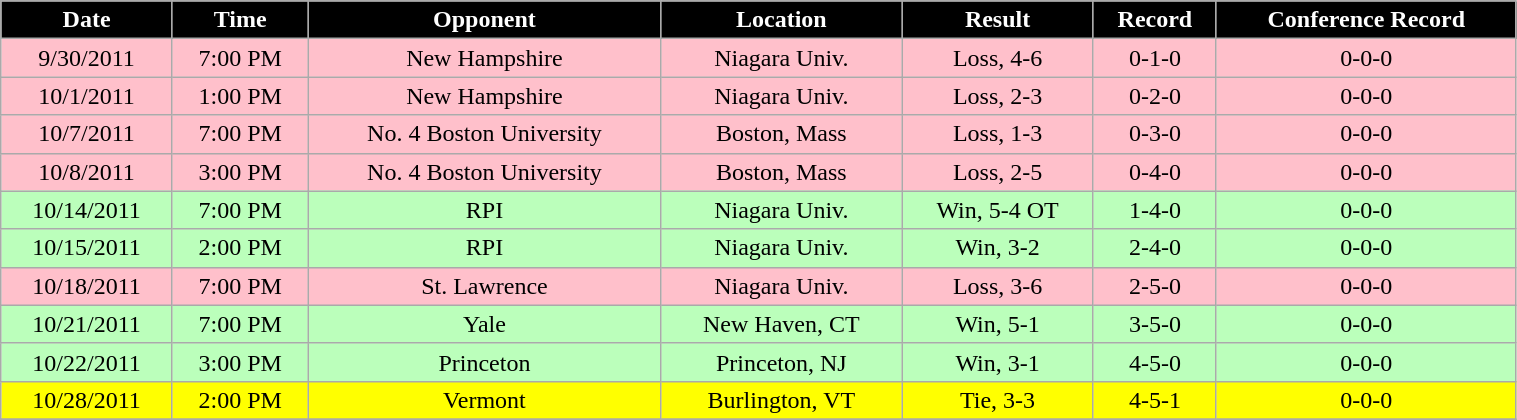<table class="wikitable" width="80%">
<tr align="center"  style=" background:black;color:#FFFFFF;">
<td><strong>Date</strong></td>
<td><strong>Time</strong></td>
<td><strong>Opponent</strong></td>
<td><strong>Location</strong></td>
<td><strong>Result</strong></td>
<td><strong>Record</strong></td>
<td><strong>Conference Record</strong></td>
</tr>
<tr align="center" bgcolor="pink">
<td>9/30/2011</td>
<td>7:00 PM</td>
<td>New Hampshire</td>
<td>Niagara Univ.</td>
<td>Loss, 4-6</td>
<td>0-1-0</td>
<td>0-0-0</td>
</tr>
<tr align="center" bgcolor="pink">
<td>10/1/2011</td>
<td>1:00 PM</td>
<td>New Hampshire</td>
<td>Niagara Univ.</td>
<td>Loss, 2-3</td>
<td>0-2-0</td>
<td>0-0-0</td>
</tr>
<tr align="center" bgcolor="pink">
<td>10/7/2011</td>
<td>7:00 PM</td>
<td>No. 4 Boston University</td>
<td>Boston, Mass</td>
<td>Loss, 1-3</td>
<td>0-3-0</td>
<td>0-0-0</td>
</tr>
<tr align="center" bgcolor="pink">
<td>10/8/2011</td>
<td>3:00 PM</td>
<td>No. 4 Boston University</td>
<td>Boston, Mass</td>
<td>Loss, 2-5</td>
<td>0-4-0</td>
<td>0-0-0</td>
</tr>
<tr align="center" bgcolor="bbffbb">
<td>10/14/2011</td>
<td>7:00 PM</td>
<td>RPI</td>
<td>Niagara Univ.</td>
<td>Win, 5-4 OT</td>
<td>1-4-0</td>
<td>0-0-0</td>
</tr>
<tr align="center" bgcolor="bbffbb">
<td>10/15/2011</td>
<td>2:00 PM</td>
<td>RPI</td>
<td>Niagara Univ.</td>
<td>Win, 3-2</td>
<td>2-4-0</td>
<td>0-0-0</td>
</tr>
<tr align="center" bgcolor="pink">
<td>10/18/2011</td>
<td>7:00 PM</td>
<td>St. Lawrence</td>
<td>Niagara Univ.</td>
<td>Loss, 3-6</td>
<td>2-5-0</td>
<td>0-0-0</td>
</tr>
<tr align="center" bgcolor="bbffbb">
<td>10/21/2011</td>
<td>7:00 PM</td>
<td>Yale</td>
<td>New Haven, CT</td>
<td>Win, 5-1</td>
<td>3-5-0</td>
<td>0-0-0</td>
</tr>
<tr align="center" bgcolor="bbffbb">
<td>10/22/2011</td>
<td>3:00 PM</td>
<td>Princeton</td>
<td>Princeton, NJ</td>
<td>Win, 3-1</td>
<td>4-5-0</td>
<td>0-0-0</td>
</tr>
<tr align="center" bgcolor="yellow">
<td>10/28/2011</td>
<td>2:00 PM</td>
<td>Vermont</td>
<td>Burlington, VT</td>
<td>Tie, 3-3</td>
<td>4-5-1</td>
<td>0-0-0</td>
</tr>
<tr align="center" bgcolor="">
</tr>
</table>
